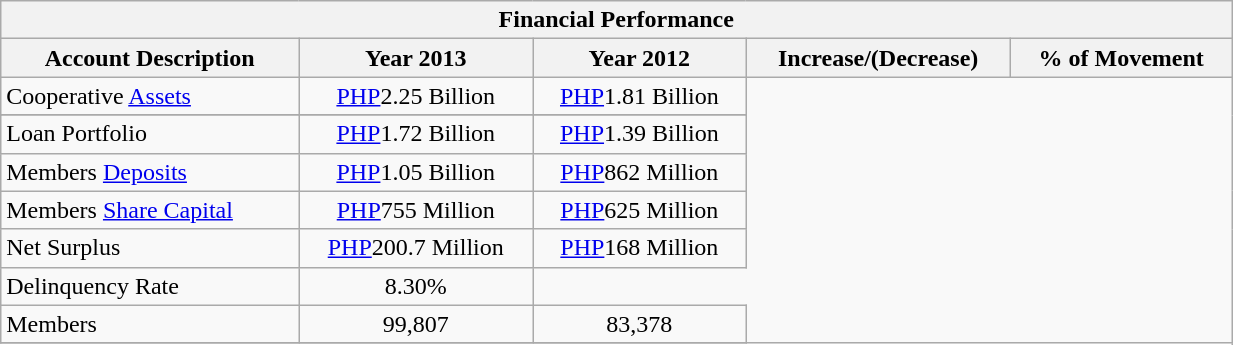<table class="wikitable" width=65%;>
<tr>
<th colspan= 5>Financial Performance</th>
</tr>
<tr>
<th>Account Description</th>
<th>Year 2013</th>
<th>Year 2012</th>
<th>Increase/(Decrease)</th>
<th>% of Movement</th>
</tr>
<tr 1>
<td>Cooperative <a href='#'>Assets</a></td>
<td style="text-align:center;"><a href='#'>PHP</a>2.25 Billion</td>
<td style="text-align:center;"><a href='#'>PHP</a>1.81 Billion</td>
</tr>
<tr>
</tr>
<tr>
</tr>
<tr>
<td>Loan Portfolio</td>
<td style="text-align:center;"><a href='#'>PHP</a>1.72 Billion</td>
<td style="text-align:center;"><a href='#'>PHP</a>1.39 Billion</td>
</tr>
<tr>
<td>Members <a href='#'>Deposits</a></td>
<td style="text-align:center;"><a href='#'>PHP</a>1.05 Billion</td>
<td style="text-align:center;"><a href='#'>PHP</a>862 Million</td>
</tr>
<tr>
<td>Members <a href='#'>Share Capital</a></td>
<td style="text-align:center;"><a href='#'>PHP</a>755 Million</td>
<td style="text-align:center;"><a href='#'>PHP</a>625 Million</td>
</tr>
<tr>
<td>Net Surplus</td>
<td style="text-align:center;"><a href='#'>PHP</a>200.7 Million</td>
<td style="text-align:center;"><a href='#'>PHP</a>168 Million</td>
</tr>
<tr>
<td>Delinquency Rate</td>
<td style="text-align:center;">8.30%</td>
</tr>
<tr>
<td>Members</td>
<td style="text-align:center;">99,807</td>
<td style="text-align:center;">83,378</td>
</tr>
<tr>
</tr>
</table>
